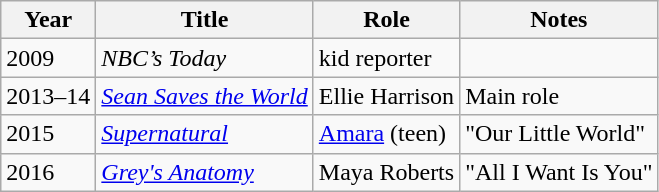<table class="wikitable sortable">
<tr>
<th>Year</th>
<th>Title</th>
<th>Role</th>
<th class="unsortable">Notes</th>
</tr>
<tr>
<td>2009</td>
<td><em>NBC’s Today</em></td>
<td>kid reporter</td>
<td></td>
</tr>
<tr>
<td>2013–14</td>
<td><em><a href='#'>Sean Saves the World</a></em></td>
<td>Ellie Harrison</td>
<td>Main role</td>
</tr>
<tr>
<td>2015</td>
<td><em><a href='#'>Supernatural</a></em></td>
<td><a href='#'>Amara</a> (teen)</td>
<td>"Our Little World"</td>
</tr>
<tr>
<td>2016</td>
<td><em><a href='#'>Grey's Anatomy</a></em></td>
<td>Maya Roberts</td>
<td>"All I Want Is You"</td>
</tr>
</table>
